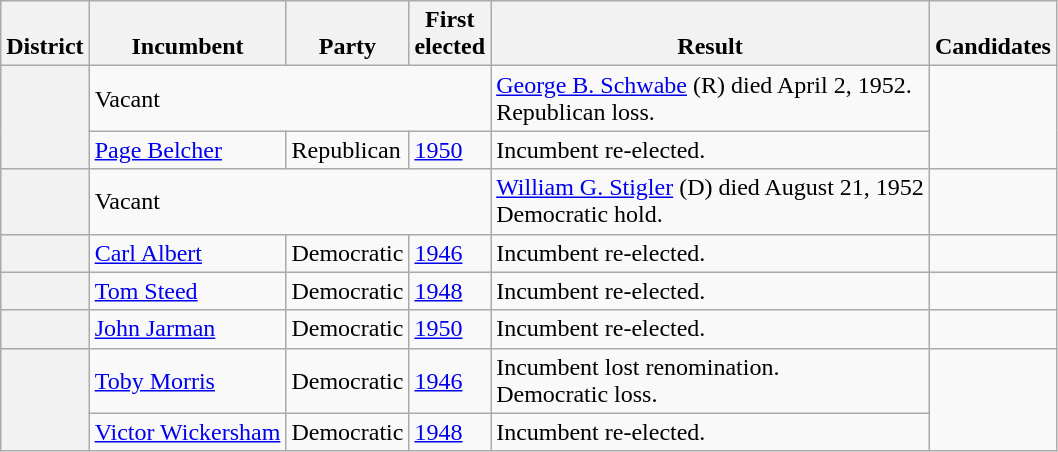<table class=wikitable>
<tr valign=bottom>
<th>District</th>
<th>Incumbent</th>
<th>Party</th>
<th>First<br>elected</th>
<th>Result</th>
<th>Candidates</th>
</tr>
<tr>
<th rowspan=2></th>
<td colspan=3>Vacant</td>
<td><a href='#'>George B. Schwabe</a> (R) died April 2, 1952.<br>Republican loss.</td>
<td rowspan=2></td>
</tr>
<tr>
<td><a href='#'>Page Belcher</a><br></td>
<td>Republican</td>
<td><a href='#'>1950</a></td>
<td>Incumbent re-elected.</td>
</tr>
<tr>
<th></th>
<td colspan=3>Vacant</td>
<td><a href='#'>William G. Stigler</a> (D) died August 21, 1952<br>Democratic hold.</td>
<td nowrap></td>
</tr>
<tr>
<th></th>
<td><a href='#'>Carl Albert</a></td>
<td>Democratic</td>
<td><a href='#'>1946</a></td>
<td>Incumbent re-elected.</td>
<td nowrap></td>
</tr>
<tr>
<th></th>
<td><a href='#'>Tom Steed</a></td>
<td>Democratic</td>
<td><a href='#'>1948</a></td>
<td>Incumbent re-elected.</td>
<td nowrap></td>
</tr>
<tr>
<th></th>
<td><a href='#'>John Jarman</a></td>
<td>Democratic</td>
<td><a href='#'>1950</a></td>
<td>Incumbent re-elected.</td>
<td nowrap></td>
</tr>
<tr>
<th rowspan=2></th>
<td><a href='#'>Toby Morris</a></td>
<td>Democratic</td>
<td><a href='#'>1946</a></td>
<td>Incumbent lost renomination.<br>Democratic loss.</td>
<td rowspan=2 nowrap></td>
</tr>
<tr>
<td><a href='#'>Victor Wickersham</a><br></td>
<td>Democratic</td>
<td><a href='#'>1948</a></td>
<td>Incumbent re-elected.</td>
</tr>
</table>
